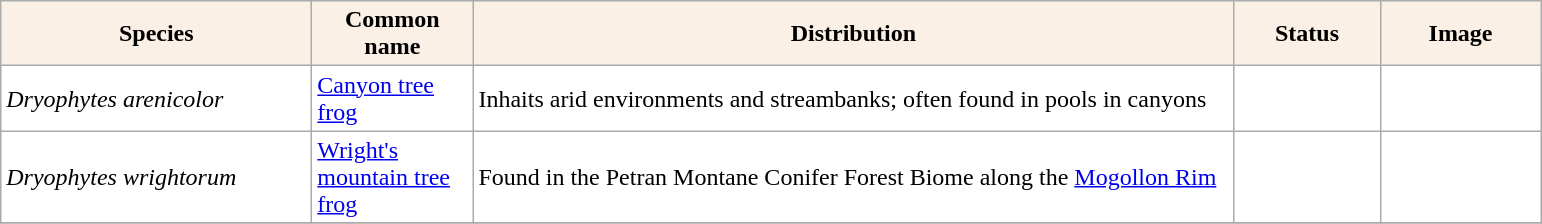<table class="sortable wikitable plainrowheaders" border="0" style="background:#ffffff" align="top" class="sortable wikitable">
<tr ->
<th scope="col" style="background-color:Linen; color:Black" width=200 px>Species</th>
<th scope="col" style="background-color:Linen; color:Black" width=100 px>Common name</th>
<th scope="col" style="background:Linen; color:Black" width=500 px>Distribution</th>
<th scope="col" style="background-color:Linen; color:Black" width=90 px>Status</th>
<th scope="col" style="background:Linen; color:Black" width=100 px>Image</th>
</tr>
<tr>
<td !scope="row" style="background:#ffffff"><em>Dryophytes arenicolor</em></td>
<td><a href='#'>Canyon tree frog</a></td>
<td>Inhaits arid environments and streambanks; often found in pools in canyons</td>
<td></td>
<td></td>
</tr>
<tr>
<td !scope="row" style="background:#ffffff"><em>Dryophytes wrightorum</em></td>
<td><a href='#'>Wright's mountain tree frog</a></td>
<td>Found in the Petran Montane Conifer Forest Biome along the <a href='#'>Mogollon Rim</a></td>
<td></td>
<td></td>
</tr>
<tr>
</tr>
</table>
